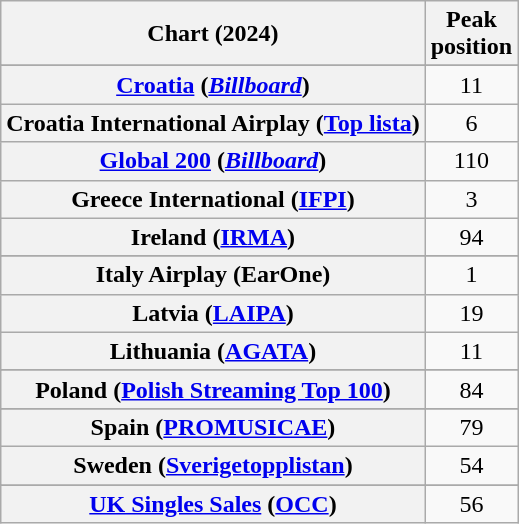<table class="wikitable sortable plainrowheaders" style="text-align:center;">
<tr>
<th scope="col">Chart (2024)</th>
<th scope="col">Peak<br>position</th>
</tr>
<tr>
</tr>
<tr>
<th scope="row"><a href='#'>Croatia</a> (<em><a href='#'>Billboard</a></em>)</th>
<td>11</td>
</tr>
<tr>
<th scope="row">Croatia International Airplay (<a href='#'>Top lista</a>)</th>
<td>6</td>
</tr>
<tr>
<th scope="row"><a href='#'>Global 200</a> (<em><a href='#'>Billboard</a></em>)</th>
<td>110</td>
</tr>
<tr>
<th scope="row">Greece International (<a href='#'>IFPI</a>)</th>
<td>3</td>
</tr>
<tr>
<th scope="row">Ireland (<a href='#'>IRMA</a>)</th>
<td>94</td>
</tr>
<tr>
</tr>
<tr>
<th scope="row">Italy Airplay (EarOne)</th>
<td>1</td>
</tr>
<tr>
<th scope="row">Latvia (<a href='#'>LAIPA</a>)</th>
<td>19</td>
</tr>
<tr>
<th scope="row">Lithuania (<a href='#'>AGATA</a>)</th>
<td>11</td>
</tr>
<tr>
</tr>
<tr>
<th scope="row">Poland (<a href='#'>Polish Streaming Top 100</a>)</th>
<td>84</td>
</tr>
<tr>
</tr>
<tr>
<th scope="row">Spain (<a href='#'>PROMUSICAE</a>)</th>
<td>79</td>
</tr>
<tr>
<th scope="row">Sweden (<a href='#'>Sverigetopplistan</a>)</th>
<td>54</td>
</tr>
<tr>
</tr>
<tr>
</tr>
<tr>
</tr>
<tr>
<th scope="row"><a href='#'>UK Singles Sales</a> (<a href='#'>OCC</a>)</th>
<td>56</td>
</tr>
</table>
